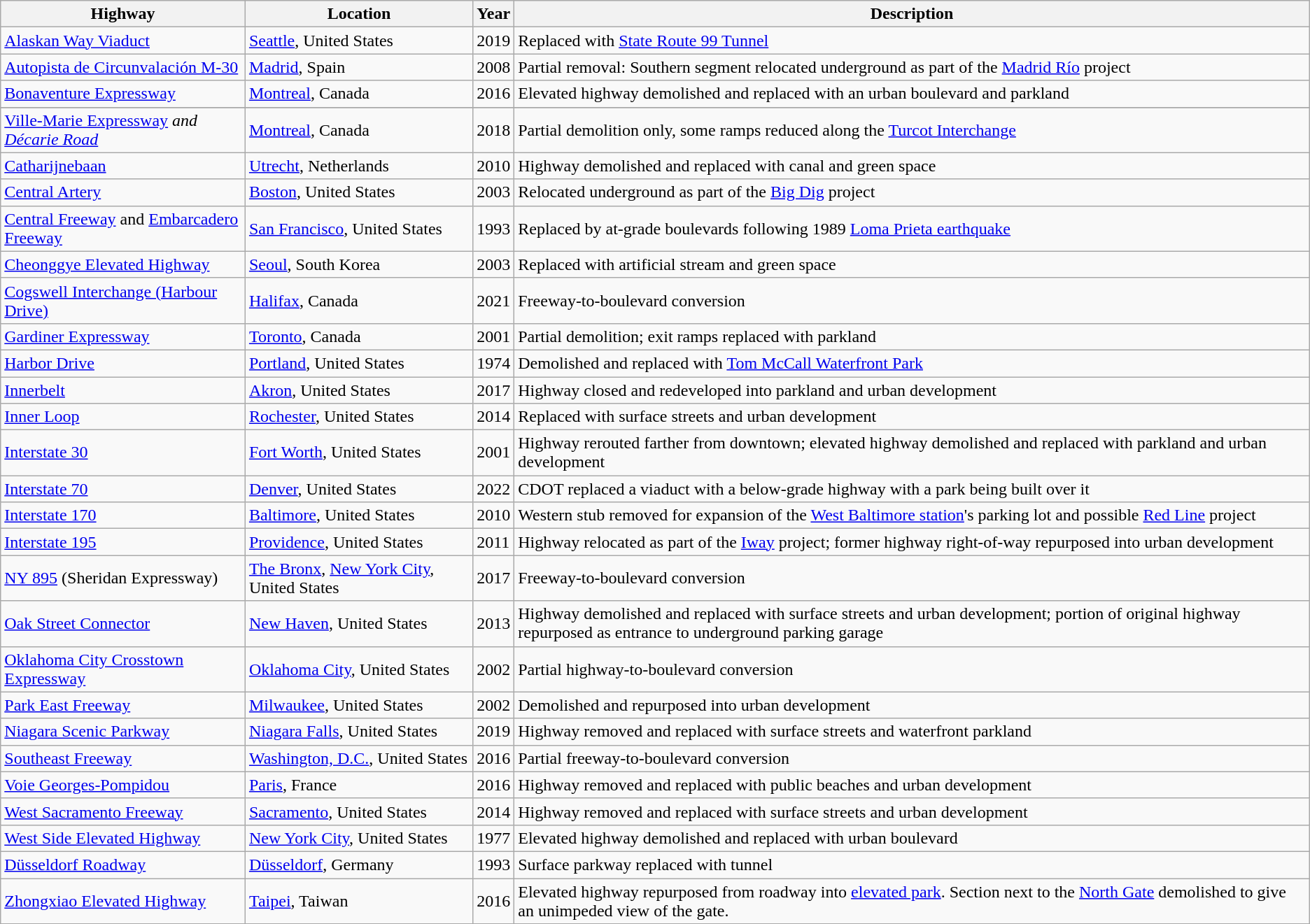<table class="wikitable sortable" style="text-align:left;">
<tr>
<th>Highway</th>
<th>Location</th>
<th>Year</th>
<th>Description</th>
</tr>
<tr>
<td><a href='#'>Alaskan Way Viaduct</a></td>
<td><a href='#'>Seattle</a>, United States</td>
<td>2019</td>
<td>Replaced with <a href='#'>State Route 99 Tunnel</a></td>
</tr>
<tr>
<td><a href='#'>Autopista de Circunvalación M-30</a></td>
<td><a href='#'>Madrid</a>, Spain</td>
<td>2008</td>
<td>Partial removal: Southern segment relocated underground as part of the <a href='#'>Madrid Río</a> project</td>
</tr>
<tr>
<td><a href='#'>Bonaventure Expressway</a></td>
<td><a href='#'>Montreal</a>, Canada</td>
<td>2016</td>
<td>Elevated highway demolished and replaced with an urban boulevard and parkland</td>
</tr>
<tr>
</tr>
<tr>
<td><a href='#'>Ville-Marie Expressway</a> <em>and <a href='#'>Décarie Road</a></em></td>
<td><a href='#'>Montreal</a>, Canada</td>
<td>2018</td>
<td>Partial demolition only, some ramps reduced along the <a href='#'>Turcot Interchange</a></td>
</tr>
<tr>
<td><a href='#'>Catharijnebaan</a></td>
<td><a href='#'>Utrecht</a>, Netherlands</td>
<td>2010</td>
<td>Highway demolished and replaced with canal and green space</td>
</tr>
<tr>
<td><a href='#'>Central Artery</a></td>
<td><a href='#'>Boston</a>, United States</td>
<td>2003</td>
<td>Relocated underground as part of the <a href='#'>Big Dig</a> project</td>
</tr>
<tr>
<td><a href='#'>Central Freeway</a> and <a href='#'>Embarcadero Freeway</a></td>
<td><a href='#'>San Francisco</a>, United States</td>
<td>1993</td>
<td>Replaced by at-grade boulevards following 1989 <a href='#'>Loma Prieta earthquake</a></td>
</tr>
<tr>
<td><a href='#'>Cheonggye Elevated Highway</a></td>
<td><a href='#'>Seoul</a>, South Korea</td>
<td>2003</td>
<td>Replaced with artificial stream and green space</td>
</tr>
<tr>
<td><a href='#'>Cogswell Interchange (Harbour Drive)</a></td>
<td><a href='#'>Halifax</a>, Canada</td>
<td>2021</td>
<td>Freeway-to-boulevard conversion</td>
</tr>
<tr>
<td><a href='#'>Gardiner Expressway</a></td>
<td><a href='#'>Toronto</a>, Canada</td>
<td>2001</td>
<td>Partial demolition; exit ramps replaced with parkland</td>
</tr>
<tr>
<td><a href='#'>Harbor Drive</a></td>
<td><a href='#'>Portland</a>, United States</td>
<td>1974</td>
<td>Demolished and replaced with <a href='#'>Tom McCall Waterfront Park</a></td>
</tr>
<tr>
<td><a href='#'>Innerbelt</a></td>
<td><a href='#'>Akron</a>, United States</td>
<td>2017</td>
<td>Highway closed and redeveloped into parkland and urban development</td>
</tr>
<tr>
<td><a href='#'>Inner Loop</a></td>
<td><a href='#'>Rochester</a>, United States</td>
<td>2014</td>
<td>Replaced with surface streets and urban development</td>
</tr>
<tr>
<td><a href='#'>Interstate 30</a></td>
<td><a href='#'>Fort Worth</a>, United States</td>
<td>2001</td>
<td>Highway rerouted farther from downtown; elevated highway demolished and replaced with parkland and urban development</td>
</tr>
<tr>
<td><a href='#'>Interstate 70</a></td>
<td><a href='#'>Denver</a>, United States</td>
<td>2022</td>
<td>CDOT replaced a  viaduct with a below-grade highway with a  park being built over it</td>
</tr>
<tr>
<td><a href='#'>Interstate 170</a></td>
<td><a href='#'>Baltimore</a>, United States</td>
<td>2010</td>
<td>Western stub removed for expansion of the <a href='#'>West Baltimore station</a>'s parking lot and possible <a href='#'>Red Line</a> project</td>
</tr>
<tr>
<td><a href='#'>Interstate 195</a></td>
<td><a href='#'>Providence</a>, United States</td>
<td>2011</td>
<td>Highway relocated as part of the <a href='#'>Iway</a> project; former highway right-of-way repurposed into urban development</td>
</tr>
<tr>
<td><a href='#'>NY 895</a> (Sheridan Expressway)</td>
<td><a href='#'>The Bronx</a>, <a href='#'>New York City</a>, United States</td>
<td>2017</td>
<td>Freeway-to-boulevard conversion</td>
</tr>
<tr>
<td><a href='#'>Oak Street Connector</a></td>
<td><a href='#'>New Haven</a>, United States</td>
<td>2013</td>
<td>Highway demolished and replaced with surface streets and urban development; portion of original highway repurposed as entrance to underground parking garage</td>
</tr>
<tr>
<td><a href='#'>Oklahoma City Crosstown Expressway</a></td>
<td><a href='#'>Oklahoma City</a>, United States</td>
<td>2002</td>
<td>Partial highway-to-boulevard conversion</td>
</tr>
<tr>
<td><a href='#'>Park East Freeway</a></td>
<td><a href='#'>Milwaukee</a>, United States</td>
<td>2002</td>
<td>Demolished and repurposed into urban development</td>
</tr>
<tr>
<td><a href='#'>Niagara Scenic Parkway</a></td>
<td><a href='#'>Niagara Falls</a>, United States</td>
<td>2019</td>
<td>Highway removed and replaced with surface streets and waterfront parkland</td>
</tr>
<tr>
<td><a href='#'>Southeast Freeway</a></td>
<td><a href='#'>Washington, D.C.</a>, United States</td>
<td>2016</td>
<td>Partial freeway-to-boulevard conversion</td>
</tr>
<tr>
<td><a href='#'>Voie Georges-Pompidou</a></td>
<td><a href='#'>Paris</a>, France</td>
<td>2016</td>
<td>Highway removed and replaced with public beaches and urban development</td>
</tr>
<tr>
<td><a href='#'>West Sacramento Freeway</a></td>
<td><a href='#'>Sacramento</a>, United States</td>
<td>2014</td>
<td>Highway removed and replaced with surface streets and urban development</td>
</tr>
<tr>
<td><a href='#'>West Side Elevated Highway</a></td>
<td><a href='#'>New York City</a>, United States</td>
<td>1977</td>
<td>Elevated highway demolished and replaced with urban boulevard</td>
</tr>
<tr>
<td><a href='#'>Düsseldorf Roadway</a></td>
<td><a href='#'>Düsseldorf</a>, Germany</td>
<td>1993</td>
<td>Surface parkway replaced with tunnel</td>
</tr>
<tr>
<td><a href='#'>Zhongxiao Elevated Highway</a></td>
<td><a href='#'>Taipei</a>, Taiwan</td>
<td>2016</td>
<td>Elevated highway repurposed from roadway into <a href='#'>elevated park</a>. Section next to the <a href='#'>North Gate</a> demolished to give an unimpeded view of the gate.</td>
</tr>
<tr>
</tr>
</table>
